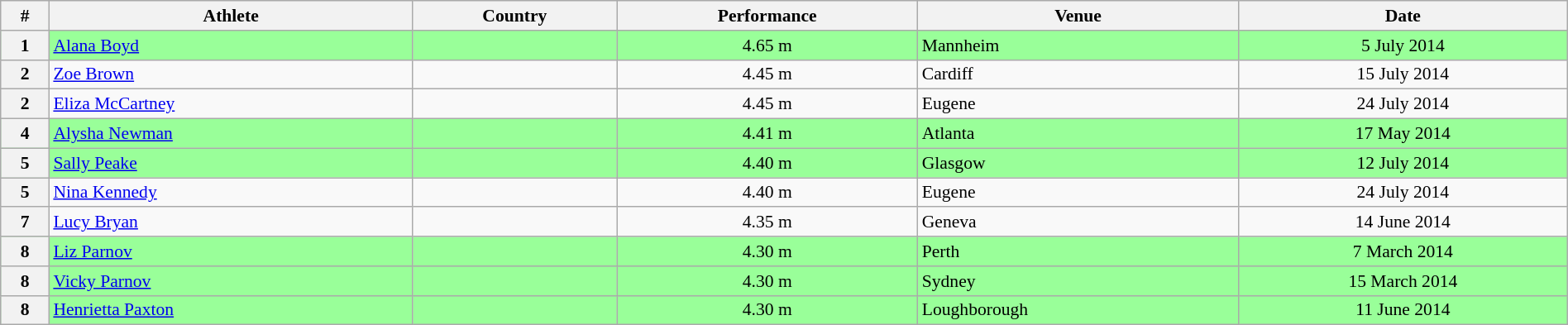<table class="wikitable" width=100% style="font-size:90%; text-align:center;">
<tr>
<th>#</th>
<th>Athlete</th>
<th>Country</th>
<th>Performance</th>
<th>Venue</th>
<th>Date</th>
</tr>
<tr bgcolor="99FF99">
<th>1</th>
<td align=left><a href='#'>Alana Boyd</a></td>
<td align=left></td>
<td>4.65 m</td>
<td align=left> Mannheim</td>
<td>5 July 2014</td>
</tr>
<tr>
<th>2</th>
<td align=left><a href='#'>Zoe Brown</a></td>
<td align=left></td>
<td>4.45 m</td>
<td align=left> Cardiff</td>
<td>15 July 2014</td>
</tr>
<tr>
<th>2</th>
<td align=left><a href='#'>Eliza McCartney</a></td>
<td align=left></td>
<td>4.45 m</td>
<td align=left> Eugene</td>
<td>24 July 2014</td>
</tr>
<tr bgcolor="99FF99">
<th>4</th>
<td align=left><a href='#'>Alysha Newman</a></td>
<td align=left></td>
<td>4.41 m</td>
<td align=left> Atlanta</td>
<td>17 May 2014</td>
</tr>
<tr bgcolor="99FF99">
<th>5</th>
<td align=left><a href='#'>Sally Peake</a></td>
<td align=left></td>
<td>4.40 m</td>
<td align=left> Glasgow</td>
<td>12 July 2014</td>
</tr>
<tr>
<th>5</th>
<td align=left><a href='#'>Nina Kennedy</a></td>
<td align=left></td>
<td>4.40 m</td>
<td align=left> Eugene</td>
<td>24 July 2014</td>
</tr>
<tr>
<th>7</th>
<td align=left><a href='#'>Lucy Bryan</a></td>
<td align=left></td>
<td>4.35 m</td>
<td align=left> Geneva</td>
<td>14 June 2014</td>
</tr>
<tr bgcolor="99FF99">
<th>8</th>
<td align=left><a href='#'>Liz Parnov</a></td>
<td align=left></td>
<td>4.30 m</td>
<td align=left> Perth</td>
<td>7 March 2014</td>
</tr>
<tr bgcolor="99FF99">
<th>8</th>
<td align=left><a href='#'>Vicky Parnov</a></td>
<td align=left></td>
<td>4.30 m</td>
<td align=left> Sydney</td>
<td>15 March 2014</td>
</tr>
<tr bgcolor="99FF99">
<th>8</th>
<td align=left><a href='#'>Henrietta Paxton</a></td>
<td align=left></td>
<td>4.30 m</td>
<td align=left> Loughborough</td>
<td>11 June 2014</td>
</tr>
</table>
